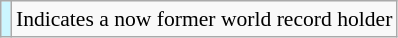<table class="wikitable" style="font-size:90%;">
<tr>
<td style="background-color:#CCF6FF"></td>
<td>Indicates a now former world record holder</td>
</tr>
</table>
